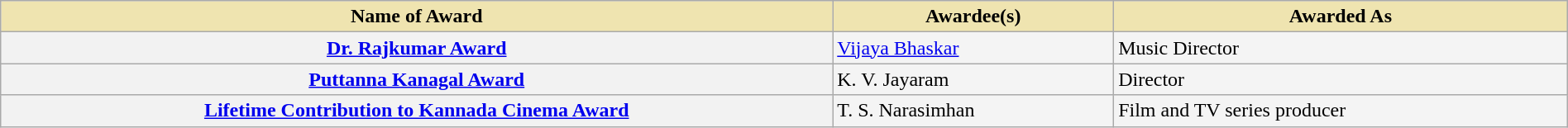<table class="wikitable" style="width:100%;">
<tr>
<th style="background-color:#EFE4B0;">Name of Award</th>
<th style="background-color:#EFE4B0;">Awardee(s)</th>
<th style="background-color:#EFE4B0;">Awarded As</th>
</tr>
<tr style="background-color:#F4F4F4">
<th><a href='#'>Dr. Rajkumar Award</a></th>
<td><a href='#'>Vijaya Bhaskar</a></td>
<td>Music Director</td>
</tr>
<tr style="background-color:#F4F4F4">
<th><a href='#'>Puttanna Kanagal Award</a></th>
<td>K. V. Jayaram</td>
<td>Director</td>
</tr>
<tr style="background-color:#F4F4F4">
<th><a href='#'>Lifetime Contribution to Kannada Cinema Award</a></th>
<td>T. S. Narasimhan</td>
<td>Film and TV series producer</td>
</tr>
</table>
